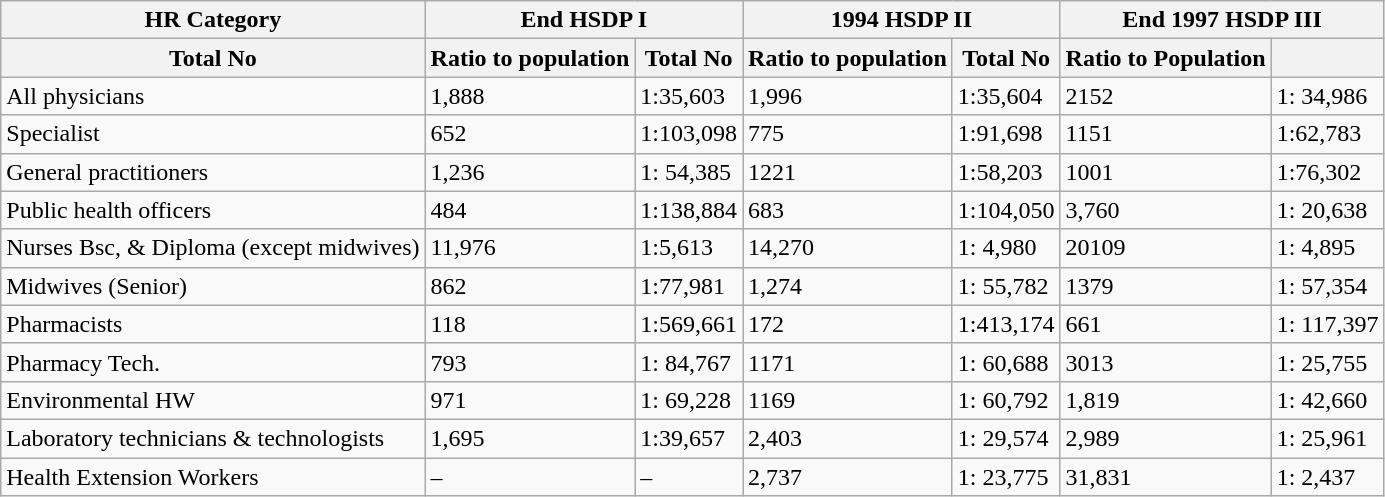<table class="wikitable">
<tr>
<th>HR Category</th>
<th colspan="2">End HSDP I</th>
<th colspan="2">1994 HSDP II</th>
<th colspan="2">End 1997 HSDP III</th>
</tr>
<tr>
<th>Total No</th>
<th>Ratio to population</th>
<th>Total No</th>
<th>Ratio to population</th>
<th>Total No</th>
<th>Ratio to Population</th>
<th></th>
</tr>
<tr>
<td>All physicians</td>
<td>1,888</td>
<td>1:35,603</td>
<td>1,996</td>
<td>1:35,604</td>
<td>2152</td>
<td>1: 34,986</td>
</tr>
<tr>
<td>Specialist</td>
<td>652</td>
<td>1:103,098</td>
<td>775</td>
<td>1:91,698</td>
<td>1151</td>
<td>1:62,783</td>
</tr>
<tr>
<td>General practitioners</td>
<td>1,236</td>
<td>1: 54,385</td>
<td>1221</td>
<td>1:58,203</td>
<td>1001</td>
<td>1:76,302</td>
</tr>
<tr>
<td>Public health officers</td>
<td>484</td>
<td>1:138,884</td>
<td>683</td>
<td>1:104,050</td>
<td>3,760</td>
<td>1: 20,638</td>
</tr>
<tr>
<td>Nurses Bsc, & Diploma (except midwives)</td>
<td>11,976</td>
<td>1:5,613</td>
<td>14,270</td>
<td>1: 4,980</td>
<td>20109</td>
<td>1: 4,895</td>
</tr>
<tr>
<td>Midwives (Senior)</td>
<td>862</td>
<td>1:77,981</td>
<td>1,274</td>
<td>1: 55,782</td>
<td>1379</td>
<td>1: 57,354</td>
</tr>
<tr>
<td>Pharmacists</td>
<td>118</td>
<td>1:569,661</td>
<td>172</td>
<td>1:413,174</td>
<td>661</td>
<td>1: 117,397</td>
</tr>
<tr>
<td>Pharmacy Tech.</td>
<td>793</td>
<td>1: 84,767</td>
<td>1171</td>
<td>1: 60,688</td>
<td>3013</td>
<td>1: 25,755</td>
</tr>
<tr>
<td>Environmental HW</td>
<td>971</td>
<td>1: 69,228</td>
<td>1169</td>
<td>1: 60,792</td>
<td>1,819</td>
<td>1: 42,660</td>
</tr>
<tr>
<td>Laboratory technicians & technologists</td>
<td>1,695</td>
<td>1:39,657</td>
<td>2,403</td>
<td>1: 29,574</td>
<td>2,989</td>
<td>1: 25,961</td>
</tr>
<tr>
<td>Health Extension Workers</td>
<td>–</td>
<td>–</td>
<td>2,737</td>
<td>1: 23,775</td>
<td>31,831</td>
<td>1: 2,437</td>
</tr>
</table>
